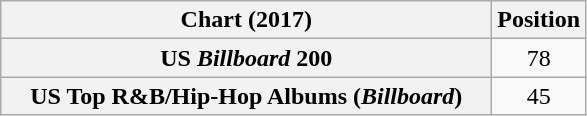<table class="wikitable sortable plainrowheaders">
<tr>
<th scope="col" style="width:20em;">Chart (2017)</th>
<th scope="col">Position</th>
</tr>
<tr>
<th scope="row">US <em>Billboard</em> 200</th>
<td align="center">78</td>
</tr>
<tr>
<th scope="row">US Top R&B/Hip-Hop Albums (<em>Billboard</em>)</th>
<td align="center">45</td>
</tr>
</table>
